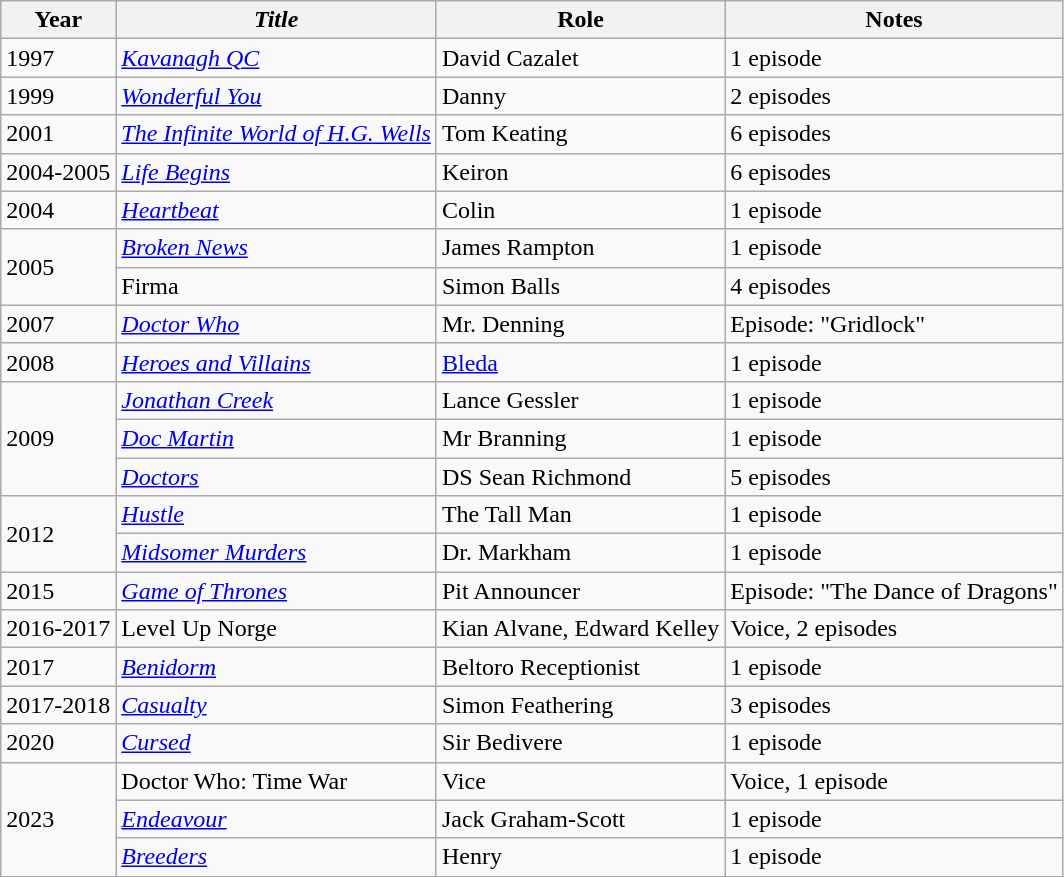<table class="wikitable sortable">
<tr>
<th>Year</th>
<th><em>Title</em></th>
<th>Role</th>
<th>Notes</th>
</tr>
<tr>
<td>1997</td>
<td><em><a href='#'>Kavanagh QC</a></em></td>
<td>David Cazalet</td>
<td>1 episode</td>
</tr>
<tr>
<td>1999</td>
<td><a href='#'><em>Wonderful You</em></a></td>
<td>Danny</td>
<td>2 episodes</td>
</tr>
<tr>
<td>2001</td>
<td><a href='#'><em>The Infinite World of H.G. Wells</em></a></td>
<td>Tom Keating</td>
<td>6 episodes</td>
</tr>
<tr>
<td>2004-2005</td>
<td><a href='#'><em>Life Begins</em></a></td>
<td>Keiron</td>
<td>6 episodes</td>
</tr>
<tr>
<td>2004</td>
<td><a href='#'><em>Heartbeat</em></a></td>
<td>Colin</td>
<td>1 episode</td>
</tr>
<tr>
<td rowspan="2">2005</td>
<td><em><a href='#'>Broken News</a></em></td>
<td>James Rampton</td>
<td>1 episode</td>
</tr>
<tr>
<td>Firma</td>
<td>Simon Balls</td>
<td>4 episodes</td>
</tr>
<tr>
<td>2007</td>
<td><em><a href='#'>Doctor Who</a></em></td>
<td>Mr. Denning</td>
<td>Episode: "Gridlock"</td>
</tr>
<tr>
<td>2008</td>
<td><a href='#'><em>Heroes and Villains</em></a></td>
<td><a href='#'>Bleda</a></td>
<td>1 episode</td>
</tr>
<tr>
<td rowspan="3">2009</td>
<td><em><a href='#'>Jonathan Creek</a></em></td>
<td>Lance Gessler</td>
<td>1 episode</td>
</tr>
<tr>
<td><em><a href='#'>Doc Martin</a></em></td>
<td>Mr Branning</td>
<td>1 episode</td>
</tr>
<tr>
<td><a href='#'><em>Doctors</em></a></td>
<td>DS Sean Richmond</td>
<td>5 episodes</td>
</tr>
<tr>
<td rowspan="2">2012</td>
<td><a href='#'><em>Hustle</em></a></td>
<td>The Tall Man</td>
<td>1 episode</td>
</tr>
<tr>
<td><em><a href='#'>Midsomer Murders</a></em></td>
<td>Dr. Markham</td>
<td>1 episode</td>
</tr>
<tr>
<td>2015</td>
<td><em><a href='#'>Game of Thrones</a></em></td>
<td>Pit Announcer</td>
<td>Episode: "The Dance of Dragons"</td>
</tr>
<tr>
<td>2016-2017</td>
<td>Level Up Norge</td>
<td>Kian Alvane, Edward Kelley</td>
<td>Voice, 2 episodes</td>
</tr>
<tr>
<td>2017</td>
<td><a href='#'><em>Benidorm</em></a></td>
<td>Beltoro Receptionist</td>
<td>1 episode</td>
</tr>
<tr>
<td>2017-2018</td>
<td><a href='#'><em>Casualty</em></a></td>
<td>Simon Feathering</td>
<td>3 episodes</td>
</tr>
<tr>
<td>2020</td>
<td><a href='#'><em>Cursed</em></a></td>
<td>Sir Bedivere</td>
<td>1 episode</td>
</tr>
<tr>
<td rowspan="3">2023</td>
<td>Doctor Who: Time War</td>
<td>Vice</td>
<td>Voice, 1 episode</td>
</tr>
<tr>
<td><a href='#'><em>Endeavour</em></a></td>
<td>Jack Graham-Scott</td>
<td>1 episode</td>
</tr>
<tr>
<td><a href='#'><em>Breeders</em></a></td>
<td>Henry</td>
<td>1 episode</td>
</tr>
</table>
